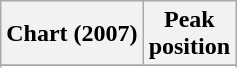<table class="wikitable sortable plainrowheaders">
<tr>
<th>Chart (2007)</th>
<th>Peak<br>position</th>
</tr>
<tr>
</tr>
<tr>
</tr>
<tr>
</tr>
</table>
